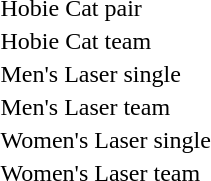<table>
<tr>
<td>Hobie Cat pair</td>
<td></td>
<td></td>
<td></td>
</tr>
<tr>
<td>Hobie Cat team</td>
<td></td>
<td></td>
<td></td>
</tr>
<tr>
<td>Men's Laser single</td>
<td></td>
<td></td>
<td></td>
</tr>
<tr>
<td>Men's Laser team</td>
<td></td>
<td></td>
<td></td>
</tr>
<tr>
<td>Women's Laser single</td>
<td></td>
<td></td>
<td></td>
</tr>
<tr>
<td>Women's Laser team</td>
<td></td>
<td></td>
<td></td>
</tr>
</table>
